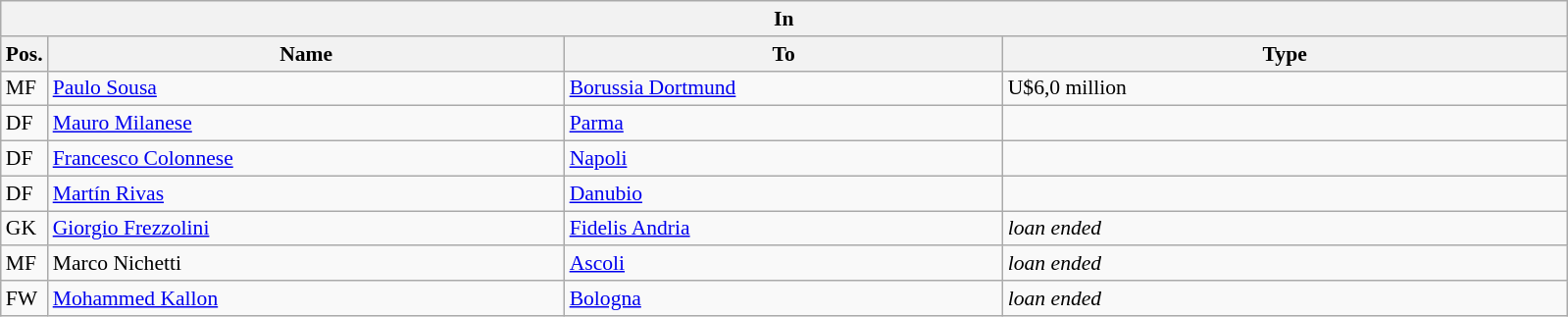<table class="wikitable" style="font-size:90%;">
<tr>
<th colspan="4">In</th>
</tr>
<tr>
<th width=3%>Pos.</th>
<th width=33%>Name</th>
<th width=28%>To</th>
<th width=36%>Type</th>
</tr>
<tr>
<td>MF</td>
<td><a href='#'>Paulo Sousa</a></td>
<td><a href='#'>Borussia Dortmund</a></td>
<td>U$6,0 million</td>
</tr>
<tr>
<td>DF</td>
<td><a href='#'>Mauro Milanese</a></td>
<td><a href='#'>Parma</a></td>
<td></td>
</tr>
<tr>
<td>DF</td>
<td><a href='#'>Francesco Colonnese</a></td>
<td><a href='#'>Napoli</a></td>
<td></td>
</tr>
<tr>
<td>DF</td>
<td><a href='#'>Martín Rivas</a></td>
<td><a href='#'>Danubio</a></td>
<td></td>
</tr>
<tr>
<td>GK</td>
<td><a href='#'>Giorgio Frezzolini</a></td>
<td><a href='#'>Fidelis Andria</a></td>
<td><em>loan ended</em></td>
</tr>
<tr>
<td>MF</td>
<td>Marco Nichetti</td>
<td><a href='#'>Ascoli</a></td>
<td><em>loan ended</em></td>
</tr>
<tr>
<td>FW</td>
<td><a href='#'>Mohammed Kallon</a></td>
<td><a href='#'>Bologna</a></td>
<td><em>loan ended</em></td>
</tr>
</table>
